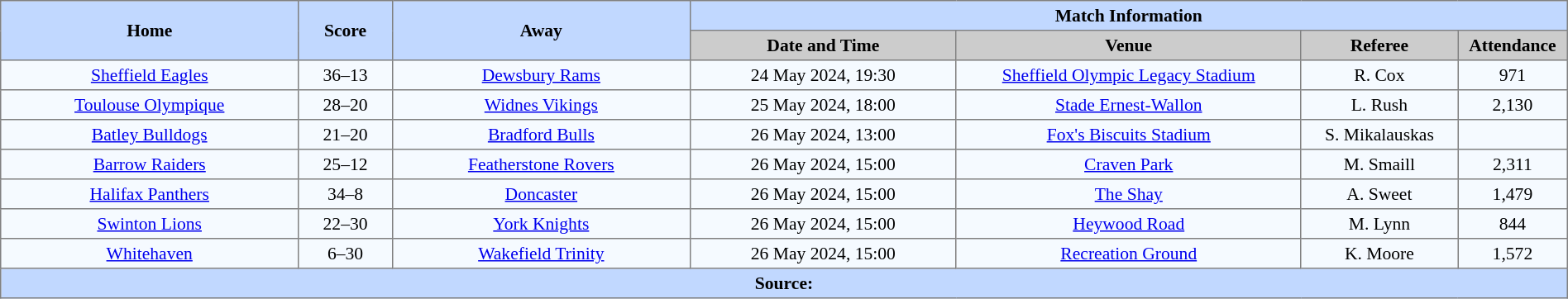<table border=1 style="border-collapse:collapse; font-size:90%; text-align:center;" cellpadding=3 cellspacing=0 width=100%>
<tr bgcolor=#C1D8FF>
<th scope="col" rowspan=2 width=19%>Home</th>
<th scope="col" rowspan=2 width=6%>Score</th>
<th scope="col" rowspan=2 width=19%>Away</th>
<th colspan=6>Match Information</th>
</tr>
<tr bgcolor=#CCCCCC>
<th scope="col" width=17%>Date and Time</th>
<th scope="col" width=22%>Venue</th>
<th scope="col" width=10%>Referee</th>
<th scope="col" width=7%>Attendance</th>
</tr>
<tr bgcolor=#F5FAFF>
<td> <a href='#'>Sheffield Eagles</a></td>
<td>36–13</td>
<td> <a href='#'>Dewsbury Rams</a></td>
<td>24 May 2024, 19:30</td>
<td><a href='#'>Sheffield Olympic Legacy Stadium</a></td>
<td>R. Cox</td>
<td>971</td>
</tr>
<tr bgcolor=#F5FAFF>
<td> <a href='#'>Toulouse Olympique</a></td>
<td>28–20</td>
<td> <a href='#'>Widnes Vikings</a></td>
<td>25 May 2024, 18:00</td>
<td><a href='#'>Stade Ernest-Wallon</a></td>
<td>L. Rush</td>
<td>2,130</td>
</tr>
<tr bgcolor=#F5FAFF>
<td> <a href='#'>Batley Bulldogs</a></td>
<td>21–20</td>
<td> <a href='#'>Bradford Bulls</a></td>
<td>26 May 2024, 13:00</td>
<td><a href='#'>Fox's Biscuits Stadium</a></td>
<td>S. Mikalauskas</td>
<td></td>
</tr>
<tr bgcolor=#F5FAFF>
<td> <a href='#'>Barrow Raiders</a></td>
<td>25–12</td>
<td> <a href='#'>Featherstone Rovers</a></td>
<td>26 May 2024, 15:00</td>
<td><a href='#'>Craven Park</a></td>
<td>M. Smaill</td>
<td>2,311</td>
</tr>
<tr bgcolor=#F5FAFF>
<td> <a href='#'>Halifax Panthers</a></td>
<td>34–8</td>
<td> <a href='#'>Doncaster</a></td>
<td>26 May 2024, 15:00</td>
<td><a href='#'>The Shay</a></td>
<td>A. Sweet</td>
<td>1,479</td>
</tr>
<tr bgcolor=#F5FAFF>
<td> <a href='#'>Swinton Lions</a></td>
<td>22–30</td>
<td> <a href='#'>York Knights</a></td>
<td>26 May 2024, 15:00</td>
<td><a href='#'>Heywood Road</a></td>
<td>M. Lynn</td>
<td>844</td>
</tr>
<tr bgcolor=#F5FAFF>
<td> <a href='#'>Whitehaven</a></td>
<td>6–30</td>
<td> <a href='#'>Wakefield Trinity</a></td>
<td>26 May 2024, 15:00</td>
<td><a href='#'>Recreation Ground</a></td>
<td>K. Moore</td>
<td>1,572</td>
</tr>
<tr style="background:#c1d8ff;">
<th colspan=7>Source:</th>
</tr>
</table>
